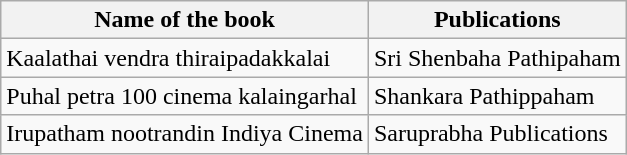<table class="wikitable sortable">
<tr>
<th>Name of the book</th>
<th>Publications</th>
</tr>
<tr>
<td>Kaalathai vendra thiraipadakkalai</td>
<td>Sri Shenbaha Pathipaham</td>
</tr>
<tr>
<td>Puhal petra 100 cinema kalaingarhal</td>
<td>Shankara Pathippaham</td>
</tr>
<tr>
<td>Irupatham nootrandin Indiya Cinema</td>
<td>Saruprabha Publications</td>
</tr>
</table>
